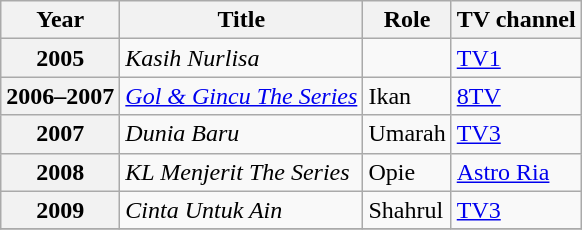<table class="wikitable">
<tr>
<th>Year</th>
<th>Title</th>
<th>Role</th>
<th>TV channel</th>
</tr>
<tr>
<th>2005</th>
<td><em>Kasih Nurlisa</em></td>
<td></td>
<td><a href='#'>TV1</a></td>
</tr>
<tr>
<th>2006–2007</th>
<td><em><a href='#'>Gol & Gincu The Series</a></em></td>
<td>Ikan</td>
<td><a href='#'>8TV</a></td>
</tr>
<tr>
<th>2007</th>
<td><em>Dunia Baru</em></td>
<td>Umarah</td>
<td><a href='#'>TV3</a></td>
</tr>
<tr>
<th>2008</th>
<td><em>KL Menjerit The Series</em></td>
<td>Opie</td>
<td><a href='#'>Astro Ria</a></td>
</tr>
<tr>
<th>2009</th>
<td><em>Cinta Untuk Ain</em></td>
<td>Shahrul</td>
<td><a href='#'>TV3</a></td>
</tr>
<tr>
</tr>
</table>
